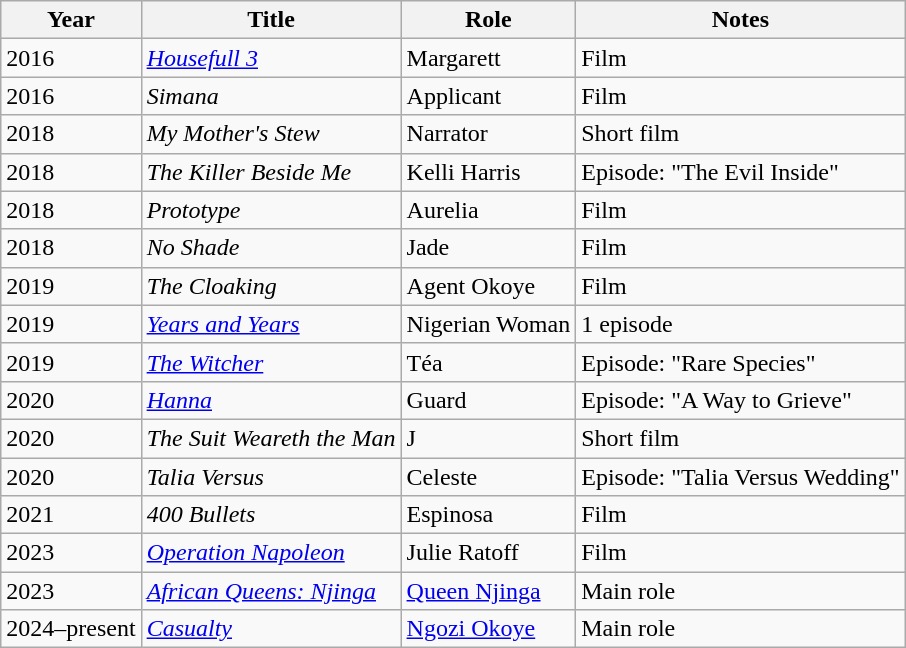<table class="wikitable">
<tr>
<th>Year</th>
<th>Title</th>
<th>Role</th>
<th>Notes</th>
</tr>
<tr>
<td>2016</td>
<td><em><a href='#'>Housefull 3</a></em></td>
<td>Margarett</td>
<td>Film</td>
</tr>
<tr>
<td>2016</td>
<td><em>Simana</em></td>
<td>Applicant</td>
<td>Film</td>
</tr>
<tr>
<td>2018</td>
<td><em>My Mother's Stew</em></td>
<td>Narrator</td>
<td>Short film</td>
</tr>
<tr>
<td>2018</td>
<td><em>The Killer Beside Me</em></td>
<td>Kelli Harris</td>
<td>Episode: "The Evil Inside"</td>
</tr>
<tr>
<td>2018</td>
<td><em>Prototype</em></td>
<td>Aurelia</td>
<td>Film</td>
</tr>
<tr>
<td>2018</td>
<td><em>No Shade</em></td>
<td>Jade</td>
<td>Film</td>
</tr>
<tr>
<td>2019</td>
<td><em>The Cloaking</em></td>
<td>Agent Okoye</td>
<td>Film</td>
</tr>
<tr>
<td>2019</td>
<td><em><a href='#'>Years and Years</a></em></td>
<td>Nigerian Woman</td>
<td>1 episode</td>
</tr>
<tr>
<td>2019</td>
<td><em><a href='#'>The Witcher</a></em></td>
<td>Téa</td>
<td>Episode: "Rare Species"</td>
</tr>
<tr>
<td>2020</td>
<td><em><a href='#'>Hanna</a></em></td>
<td>Guard</td>
<td>Episode: "A Way to Grieve"</td>
</tr>
<tr>
<td>2020</td>
<td><em>The Suit Weareth the Man</em></td>
<td>J</td>
<td>Short film</td>
</tr>
<tr>
<td>2020</td>
<td><em>Talia Versus</em></td>
<td>Celeste</td>
<td>Episode: "Talia Versus Wedding"</td>
</tr>
<tr>
<td>2021</td>
<td><em>400 Bullets</em></td>
<td>Espinosa</td>
<td>Film</td>
</tr>
<tr>
<td>2023</td>
<td><em><a href='#'>Operation Napoleon</a></em></td>
<td>Julie Ratoff</td>
<td>Film</td>
</tr>
<tr>
<td>2023</td>
<td><em><a href='#'>African Queens: Njinga</a></em></td>
<td><a href='#'>Queen Njinga</a></td>
<td>Main role</td>
</tr>
<tr>
<td>2024–present</td>
<td><em><a href='#'>Casualty</a></em></td>
<td><a href='#'>Ngozi Okoye</a></td>
<td>Main role</td>
</tr>
</table>
